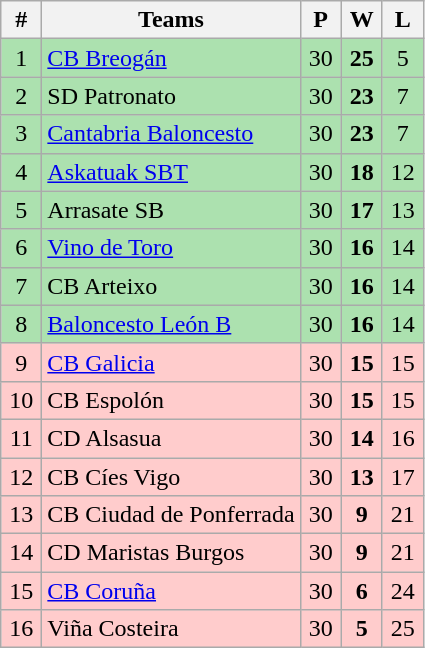<table class="wikitable" style="text-align: center;">
<tr>
<th width=20>#</th>
<th>Teams</th>
<th width=20>P</th>
<th width=20>W</th>
<th width=20>L</th>
</tr>
<tr bgcolor=ACE1AF>
<td>1</td>
<td align=left><a href='#'>CB Breogán</a></td>
<td>30</td>
<td><strong>25</strong></td>
<td>5</td>
</tr>
<tr bgcolor=ACE1AF>
<td>2</td>
<td align=left>SD Patronato</td>
<td>30</td>
<td><strong>23</strong></td>
<td>7</td>
</tr>
<tr bgcolor=ACE1AF>
<td>3</td>
<td align=left><a href='#'>Cantabria Baloncesto</a></td>
<td>30</td>
<td><strong>23</strong></td>
<td>7</td>
</tr>
<tr bgcolor=ACE1AF>
<td>4</td>
<td align=left><a href='#'>Askatuak SBT</a></td>
<td>30</td>
<td><strong>18</strong></td>
<td>12</td>
</tr>
<tr bgcolor=ACE1AF>
<td>5</td>
<td align=left>Arrasate SB</td>
<td>30</td>
<td><strong>17</strong></td>
<td>13</td>
</tr>
<tr bgcolor=ACE1AF>
<td>6</td>
<td align=left><a href='#'>Vino de Toro</a></td>
<td>30</td>
<td><strong>16</strong></td>
<td>14</td>
</tr>
<tr bgcolor=ACE1AF>
<td>7</td>
<td align=left>CB Arteixo</td>
<td>30</td>
<td><strong>16</strong></td>
<td>14</td>
</tr>
<tr bgcolor=ACE1AF>
<td>8</td>
<td align=left><a href='#'>Baloncesto León B</a></td>
<td>30</td>
<td><strong>16</strong></td>
<td>14</td>
</tr>
<tr bgcolor=FFCCCC>
<td>9</td>
<td align=left><a href='#'>CB Galicia</a></td>
<td>30</td>
<td><strong>15</strong></td>
<td>15</td>
</tr>
<tr bgcolor=FFCCCC>
<td>10</td>
<td align=left>CB Espolón</td>
<td>30</td>
<td><strong>15</strong></td>
<td>15</td>
</tr>
<tr bgcolor=FFCCCC>
<td>11</td>
<td align=left>CD Alsasua</td>
<td>30</td>
<td><strong>14</strong></td>
<td>16</td>
</tr>
<tr bgcolor=FFCCCC>
<td>12</td>
<td align=left>CB Cíes Vigo</td>
<td>30</td>
<td><strong>13</strong></td>
<td>17</td>
</tr>
<tr bgcolor=FFCCCC>
<td>13</td>
<td align=left>CB Ciudad de Ponferrada</td>
<td>30</td>
<td><strong>9</strong></td>
<td>21</td>
</tr>
<tr bgcolor=FFCCCC>
<td>14</td>
<td align=left>CD Maristas Burgos</td>
<td>30</td>
<td><strong>9</strong></td>
<td>21</td>
</tr>
<tr bgcolor=FFCCCC>
<td>15</td>
<td align=left><a href='#'>CB Coruña</a></td>
<td>30</td>
<td><strong>6</strong></td>
<td>24</td>
</tr>
<tr bgcolor=FFCCCC>
<td>16</td>
<td align=left>Viña Costeira</td>
<td>30</td>
<td><strong>5</strong></td>
<td>25</td>
</tr>
</table>
